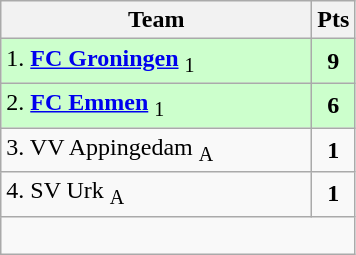<table class="wikitable" style="text-align:center; float:left; margin-right:1em;">
<tr>
<th style="width:200px">Team</th>
<th width=20>Pts</th>
</tr>
<tr bgcolor=ccffcc>
<td align=left>1. <strong><a href='#'>FC Groningen</a></strong> <sub>1</sub></td>
<td><strong>9</strong></td>
</tr>
<tr bgcolor=ccffcc>
<td align=left>2. <strong><a href='#'>FC Emmen</a></strong> <sub>1</sub></td>
<td><strong>6</strong></td>
</tr>
<tr>
<td align=left>3. VV Appingedam <sub>A</sub></td>
<td><strong>1</strong></td>
</tr>
<tr>
<td align=left>4. SV Urk <sub>A</sub></td>
<td><strong>1</strong></td>
</tr>
<tr>
<td colspan=2> </td>
</tr>
</table>
